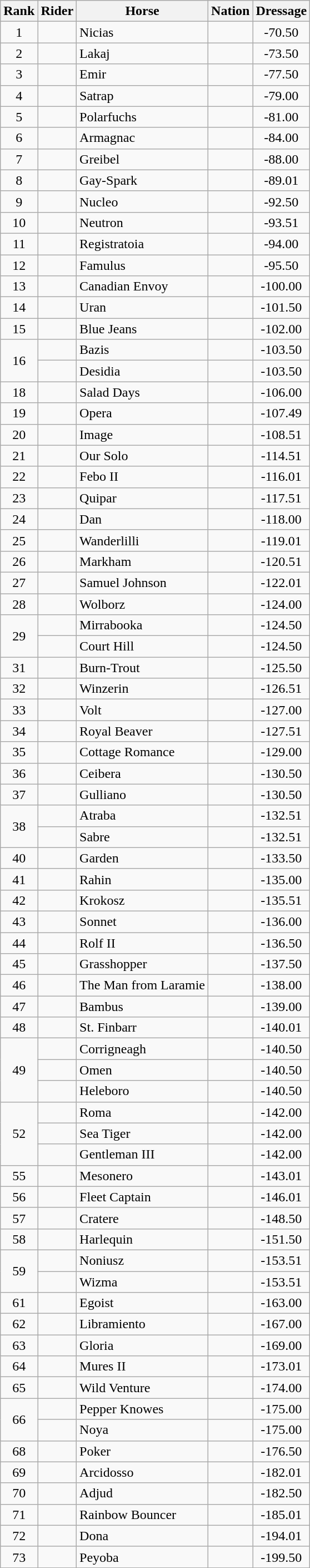<table class="wikitable sortable" style="text-align:center">
<tr>
<th>Rank</th>
<th>Rider</th>
<th>Horse</th>
<th>Nation</th>
<th>Dressage</th>
</tr>
<tr>
<td>1</td>
<td align=left></td>
<td align=left>Nicias</td>
<td align=left></td>
<td>-70.50</td>
</tr>
<tr>
<td>2</td>
<td align=left></td>
<td align=left>Lakaj</td>
<td align=left></td>
<td>-73.50</td>
</tr>
<tr>
<td>3</td>
<td align=left></td>
<td align=left>Emir</td>
<td align=left></td>
<td>-77.50</td>
</tr>
<tr>
<td>4</td>
<td align=left></td>
<td align=left>Satrap</td>
<td align=left></td>
<td>-79.00</td>
</tr>
<tr>
<td>5</td>
<td align=left></td>
<td align=left>Polarfuchs</td>
<td align=left></td>
<td>-81.00</td>
</tr>
<tr>
<td>6</td>
<td align=left></td>
<td align=left>Armagnac</td>
<td align=left></td>
<td>-84.00</td>
</tr>
<tr>
<td>7</td>
<td align=left></td>
<td align=left>Greibel</td>
<td align=left></td>
<td>-88.00</td>
</tr>
<tr>
<td>8</td>
<td align=left></td>
<td align=left>Gay-Spark</td>
<td align=left></td>
<td>-89.01</td>
</tr>
<tr>
<td>9</td>
<td align=left></td>
<td align=left>Nucleo</td>
<td align=left></td>
<td>-92.50</td>
</tr>
<tr>
<td>10</td>
<td align=left></td>
<td align=left>Neutron</td>
<td align=left></td>
<td>-93.51</td>
</tr>
<tr>
<td>11</td>
<td align=left></td>
<td align=left>Registratoia</td>
<td align=left></td>
<td>-94.00</td>
</tr>
<tr>
<td>12</td>
<td align=left></td>
<td align=left>Famulus</td>
<td align=left></td>
<td>-95.50</td>
</tr>
<tr>
<td>13</td>
<td align=left></td>
<td align=left>Canadian Envoy</td>
<td align=left></td>
<td>-100.00</td>
</tr>
<tr>
<td>14</td>
<td align=left></td>
<td align=left>Uran</td>
<td align=left></td>
<td>-101.50</td>
</tr>
<tr>
<td>15</td>
<td align=left></td>
<td align=left>Blue Jeans</td>
<td align=left></td>
<td>-102.00</td>
</tr>
<tr>
<td rowspan=2>16</td>
<td align=left></td>
<td align=left>Bazis</td>
<td align=left></td>
<td>-103.50</td>
</tr>
<tr>
<td align=left></td>
<td align=left>Desidia</td>
<td align=left></td>
<td>-103.50</td>
</tr>
<tr>
<td>18</td>
<td align=left></td>
<td align=left>Salad Days</td>
<td align=left></td>
<td>-106.00</td>
</tr>
<tr>
<td>19</td>
<td align=left></td>
<td align=left>Opera</td>
<td align=left></td>
<td>-107.49</td>
</tr>
<tr>
<td>20</td>
<td align=left></td>
<td align=left>Image</td>
<td align=left></td>
<td>-108.51</td>
</tr>
<tr>
<td>21</td>
<td align=left></td>
<td align=left>Our Solo</td>
<td align=left></td>
<td>-114.51</td>
</tr>
<tr>
<td>22</td>
<td align=left></td>
<td align=left>Febo II</td>
<td align=left></td>
<td>-116.01</td>
</tr>
<tr>
<td>23</td>
<td align=left></td>
<td align=left>Quipar</td>
<td align=left></td>
<td>-117.51</td>
</tr>
<tr>
<td>24</td>
<td align=left></td>
<td align=left>Dan</td>
<td align=left></td>
<td>-118.00</td>
</tr>
<tr>
<td>25</td>
<td align=left></td>
<td align=left>Wanderlilli</td>
<td align=left></td>
<td>-119.01</td>
</tr>
<tr>
<td>26</td>
<td align=left></td>
<td align=left>Markham</td>
<td align=left></td>
<td>-120.51</td>
</tr>
<tr>
<td>27</td>
<td align=left></td>
<td align=left>Samuel Johnson</td>
<td align=left></td>
<td>-122.01</td>
</tr>
<tr>
<td>28</td>
<td align=left></td>
<td align=left>Wolborz</td>
<td align=left></td>
<td>-124.00</td>
</tr>
<tr>
<td rowspan=2>29</td>
<td align=left></td>
<td align=left>Mirrabooka</td>
<td align=left></td>
<td>-124.50</td>
</tr>
<tr>
<td align=left></td>
<td align=left>Court Hill</td>
<td align=left></td>
<td>-124.50</td>
</tr>
<tr>
<td>31</td>
<td align=left></td>
<td align=left>Burn-Trout</td>
<td align=left></td>
<td>-125.50</td>
</tr>
<tr>
<td>32</td>
<td align=left></td>
<td align=left>Winzerin</td>
<td align=left></td>
<td>-126.51</td>
</tr>
<tr>
<td>33</td>
<td align=left></td>
<td align=left>Volt</td>
<td align=left></td>
<td>-127.00</td>
</tr>
<tr>
<td>34</td>
<td align=left></td>
<td align=left>Royal Beaver</td>
<td align=left></td>
<td>-127.51</td>
</tr>
<tr>
<td>35</td>
<td align=left></td>
<td align=left>Cottage Romance</td>
<td align=left></td>
<td>-129.00</td>
</tr>
<tr>
<td>36</td>
<td align=left></td>
<td align=left>Ceibera</td>
<td align=left></td>
<td>-130.50</td>
</tr>
<tr>
<td>37</td>
<td align=left></td>
<td align=left>Gulliano</td>
<td align=left></td>
<td>-130.50</td>
</tr>
<tr>
<td rowspan=2>38</td>
<td align=left></td>
<td align=left>Atraba</td>
<td align=left></td>
<td>-132.51</td>
</tr>
<tr>
<td align=left></td>
<td align=left>Sabre</td>
<td align=left></td>
<td>-132.51</td>
</tr>
<tr>
<td>40</td>
<td align=left></td>
<td align=left>Garden</td>
<td align=left></td>
<td>-133.50</td>
</tr>
<tr>
<td>41</td>
<td align=left></td>
<td align=left>Rahin</td>
<td align=left></td>
<td>-135.00</td>
</tr>
<tr>
<td>42</td>
<td align=left></td>
<td align=left>Krokosz</td>
<td align=left></td>
<td>-135.51</td>
</tr>
<tr>
<td>43</td>
<td align=left></td>
<td align=left>Sonnet</td>
<td align=left></td>
<td>-136.00</td>
</tr>
<tr>
<td>44</td>
<td align=left></td>
<td align=left>Rolf II</td>
<td align=left></td>
<td>-136.50</td>
</tr>
<tr>
<td>45</td>
<td align=left></td>
<td align=left>Grasshopper</td>
<td align=left></td>
<td>-137.50</td>
</tr>
<tr>
<td>46</td>
<td align=left></td>
<td align=left>The Man from Laramie</td>
<td align=left></td>
<td>-138.00</td>
</tr>
<tr>
<td>47</td>
<td align=left></td>
<td align=left>Bambus</td>
<td align=left></td>
<td>-139.00</td>
</tr>
<tr>
<td>48</td>
<td align=left></td>
<td align=left>St. Finbarr</td>
<td align=left></td>
<td>-140.01</td>
</tr>
<tr>
<td rowspan=3>49</td>
<td align=left></td>
<td align=left>Corrigneagh</td>
<td align=left></td>
<td>-140.50</td>
</tr>
<tr>
<td align=left></td>
<td align=left>Omen</td>
<td align=left></td>
<td>-140.50</td>
</tr>
<tr>
<td align=left></td>
<td align=left>Heleboro</td>
<td align=left></td>
<td>-140.50</td>
</tr>
<tr>
<td rowspan=3>52</td>
<td align=left></td>
<td align=left>Roma</td>
<td align=left></td>
<td>-142.00</td>
</tr>
<tr>
<td align=left></td>
<td align=left>Sea Tiger</td>
<td align=left></td>
<td>-142.00</td>
</tr>
<tr>
<td align=left></td>
<td align=left>Gentleman III</td>
<td align=left></td>
<td>-142.00</td>
</tr>
<tr>
<td>55</td>
<td align=left></td>
<td align=left>Mesonero</td>
<td align=left></td>
<td>-143.01</td>
</tr>
<tr>
<td>56</td>
<td align=left></td>
<td align=left>Fleet Captain</td>
<td align=left></td>
<td>-146.01</td>
</tr>
<tr>
<td>57</td>
<td align=left></td>
<td align=left>Cratere</td>
<td align=left></td>
<td>-148.50</td>
</tr>
<tr>
<td>58</td>
<td align=left></td>
<td align=left>Harlequin</td>
<td align=left></td>
<td>-151.50</td>
</tr>
<tr>
<td rowspan=2>59</td>
<td align=left></td>
<td align=left>Noniusz</td>
<td align=left></td>
<td>-153.51</td>
</tr>
<tr>
<td align=left></td>
<td align=left>Wizma</td>
<td align=left></td>
<td>-153.51</td>
</tr>
<tr>
<td>61</td>
<td align=left></td>
<td align=left>Egoist</td>
<td align=left></td>
<td>-163.00</td>
</tr>
<tr>
<td>62</td>
<td align=left></td>
<td align=left>Libramiento</td>
<td align=left></td>
<td>-167.00</td>
</tr>
<tr>
<td>63</td>
<td align=left></td>
<td align=left>Gloria</td>
<td align=left></td>
<td>-169.00</td>
</tr>
<tr>
<td>64</td>
<td align=left></td>
<td align=left>Mures II</td>
<td align=left></td>
<td>-173.01</td>
</tr>
<tr>
<td>65</td>
<td align=left></td>
<td align=left>Wild Venture</td>
<td align=left></td>
<td>-174.00</td>
</tr>
<tr>
<td rowspan=2>66</td>
<td align=left></td>
<td align=left>Pepper Knowes</td>
<td align=left></td>
<td>-175.00</td>
</tr>
<tr>
<td align=left></td>
<td align=left>Noya</td>
<td align=left></td>
<td>-175.00</td>
</tr>
<tr>
<td>68</td>
<td align=left></td>
<td align=left>Poker</td>
<td align=left></td>
<td>-176.50</td>
</tr>
<tr>
<td>69</td>
<td align=left></td>
<td align=left>Arcidosso</td>
<td align=left></td>
<td>-182.01</td>
</tr>
<tr>
<td>70</td>
<td align=left></td>
<td align=left>Adjud</td>
<td align=left></td>
<td>-182.50</td>
</tr>
<tr>
<td>71</td>
<td align=left></td>
<td align=left>Rainbow Bouncer</td>
<td align=left></td>
<td>-185.01</td>
</tr>
<tr>
<td>72</td>
<td align=left></td>
<td align=left>Dona</td>
<td align=left></td>
<td>-194.01</td>
</tr>
<tr>
<td>73</td>
<td align=left></td>
<td align=left>Peyoba</td>
<td align=left></td>
<td>-199.50</td>
</tr>
</table>
